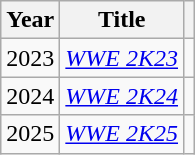<table class="wikitable sortable plainrowheaders">
<tr>
<th scope="col">Year</th>
<th scope="col">Title</th>
<th scope="col" class="unsortable"></th>
</tr>
<tr>
<td>2023</td>
<td><em><a href='#'>WWE 2K23</a></em></td>
<td></td>
</tr>
<tr>
<td>2024</td>
<td><em><a href='#'>WWE 2K24</a></em></td>
<td></td>
</tr>
<tr>
<td>2025</td>
<td><em><a href='#'>WWE 2K25</a></em></td>
<td></td>
</tr>
</table>
